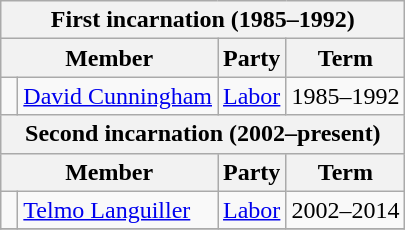<table class="wikitable">
<tr>
<th colspan="4">First incarnation (1985–1992)</th>
</tr>
<tr>
<th colspan="2">Member</th>
<th>Party</th>
<th>Term</th>
</tr>
<tr>
<td> </td>
<td><a href='#'>David Cunningham</a></td>
<td><a href='#'>Labor</a></td>
<td>1985–1992</td>
</tr>
<tr>
<th colspan="4">Second incarnation (2002–present)</th>
</tr>
<tr>
<th colspan="2">Member</th>
<th>Party</th>
<th>Term</th>
</tr>
<tr>
<td> </td>
<td><a href='#'>Telmo Languiller</a></td>
<td><a href='#'>Labor</a></td>
<td>2002–2014</td>
</tr>
<tr>
</tr>
</table>
